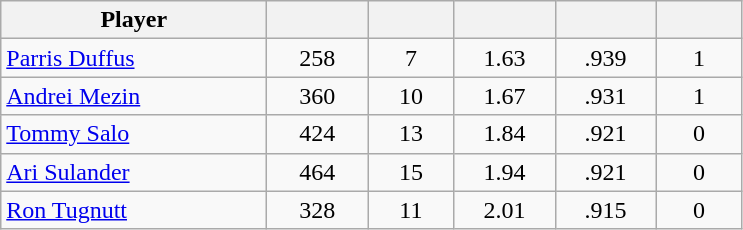<table class="wikitable sortable" style="text-align:center;">
<tr>
<th style="width:170px;">Player</th>
<th style="width:60px;"></th>
<th style="width:50px;"></th>
<th style="width:60px;"></th>
<th style="width:60px;"></th>
<th style="width:50px;"></th>
</tr>
<tr>
<td style="text-align:left;"> <a href='#'>Parris Duffus</a></td>
<td>258</td>
<td>7</td>
<td>1.63</td>
<td>.939</td>
<td>1</td>
</tr>
<tr>
<td style="text-align:left;"> <a href='#'>Andrei Mezin</a></td>
<td>360</td>
<td>10</td>
<td>1.67</td>
<td>.931</td>
<td>1</td>
</tr>
<tr>
<td style="text-align:left;"> <a href='#'>Tommy Salo</a></td>
<td>424</td>
<td>13</td>
<td>1.84</td>
<td>.921</td>
<td>0</td>
</tr>
<tr>
<td style="text-align:left;"> <a href='#'>Ari Sulander</a></td>
<td>464</td>
<td>15</td>
<td>1.94</td>
<td>.921</td>
<td>0</td>
</tr>
<tr>
<td style="text-align:left;"> <a href='#'>Ron Tugnutt</a></td>
<td>328</td>
<td>11</td>
<td>2.01</td>
<td>.915</td>
<td>0</td>
</tr>
</table>
